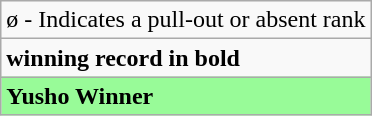<table class="wikitable">
<tr>
<td>ø - Indicates a pull-out or absent rank</td>
</tr>
<tr>
<td><strong>winning record in bold</strong></td>
</tr>
<tr>
<td style="background: PaleGreen;"><strong>Yusho Winner</strong></td>
</tr>
</table>
